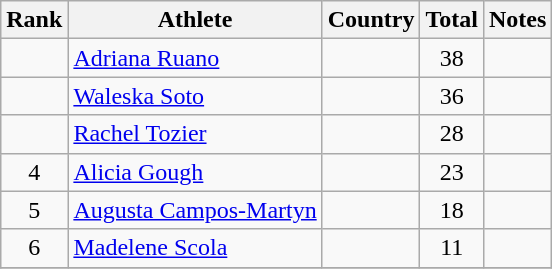<table class="wikitable sortable" style="text-align:center">
<tr>
<th>Rank</th>
<th>Athlete</th>
<th>Country</th>
<th>Total</th>
<th>Notes</th>
</tr>
<tr>
<td></td>
<td align=left><a href='#'>Adriana Ruano</a></td>
<td align=left></td>
<td>38</td>
<td></td>
</tr>
<tr>
<td></td>
<td align=left><a href='#'>Waleska Soto</a></td>
<td align=left></td>
<td>36</td>
<td></td>
</tr>
<tr>
<td></td>
<td align=left><a href='#'>Rachel Tozier</a></td>
<td align=left></td>
<td>28</td>
<td></td>
</tr>
<tr>
<td>4</td>
<td align=left><a href='#'>Alicia Gough</a></td>
<td align=left></td>
<td>23</td>
<td></td>
</tr>
<tr>
<td>5</td>
<td align=left><a href='#'>Augusta Campos-Martyn</a></td>
<td align=left></td>
<td>18</td>
<td></td>
</tr>
<tr>
<td>6</td>
<td align=left><a href='#'>Madelene Scola</a></td>
<td align=left></td>
<td>11</td>
<td></td>
</tr>
<tr>
</tr>
</table>
